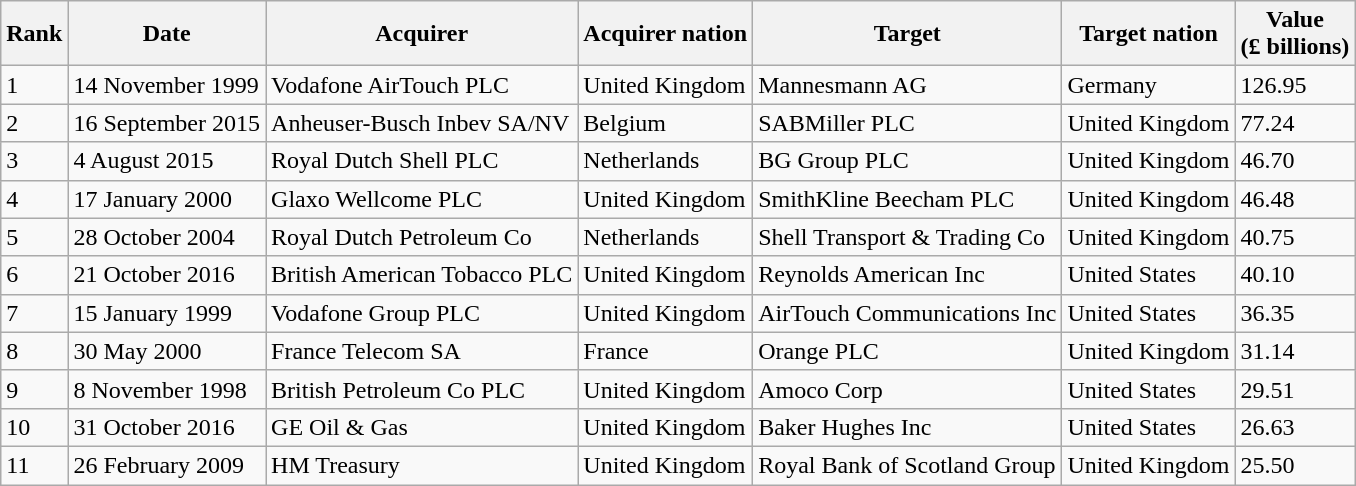<table class="wikitable">
<tr>
<th>Rank</th>
<th>Date</th>
<th>Acquirer</th>
<th>Acquirer nation</th>
<th>Target</th>
<th>Target nation</th>
<th>Value<br>(£ billions)</th>
</tr>
<tr>
<td>1</td>
<td>14 November 1999</td>
<td>Vodafone AirTouch PLC</td>
<td>United Kingdom</td>
<td>Mannesmann AG</td>
<td>Germany</td>
<td>126.95</td>
</tr>
<tr>
<td>2</td>
<td>16 September 2015</td>
<td>Anheuser-Busch Inbev SA/NV</td>
<td>Belgium</td>
<td>SABMiller PLC</td>
<td>United Kingdom</td>
<td>77.24</td>
</tr>
<tr>
<td>3</td>
<td>4 August 2015</td>
<td>Royal Dutch Shell PLC</td>
<td>Netherlands</td>
<td>BG Group PLC</td>
<td>United Kingdom</td>
<td>46.70</td>
</tr>
<tr>
<td>4</td>
<td>17 January 2000</td>
<td>Glaxo Wellcome PLC</td>
<td>United Kingdom</td>
<td>SmithKline Beecham PLC</td>
<td>United Kingdom</td>
<td>46.48</td>
</tr>
<tr>
<td>5</td>
<td>28 October 2004</td>
<td>Royal Dutch Petroleum Co</td>
<td>Netherlands</td>
<td>Shell Transport & Trading Co</td>
<td>United Kingdom</td>
<td>40.75</td>
</tr>
<tr>
<td>6</td>
<td>21 October 2016</td>
<td>British American Tobacco PLC</td>
<td>United Kingdom</td>
<td>Reynolds American Inc</td>
<td>United States</td>
<td>40.10</td>
</tr>
<tr>
<td>7</td>
<td>15 January 1999</td>
<td>Vodafone Group PLC</td>
<td>United Kingdom</td>
<td>AirTouch Communications Inc</td>
<td>United States</td>
<td>36.35</td>
</tr>
<tr>
<td>8</td>
<td>30 May 2000</td>
<td>France Telecom SA</td>
<td>France</td>
<td>Orange PLC</td>
<td>United Kingdom</td>
<td>31.14</td>
</tr>
<tr>
<td>9</td>
<td>8 November 1998</td>
<td>British Petroleum Co PLC</td>
<td>United Kingdom</td>
<td>Amoco Corp</td>
<td>United States</td>
<td>29.51</td>
</tr>
<tr>
<td>10</td>
<td>31 October 2016</td>
<td>GE Oil & Gas</td>
<td>United Kingdom</td>
<td>Baker Hughes Inc</td>
<td>United States</td>
<td>26.63</td>
</tr>
<tr>
<td>11</td>
<td>26 February 2009</td>
<td>HM Treasury</td>
<td>United Kingdom</td>
<td>Royal Bank of Scotland Group</td>
<td>United Kingdom</td>
<td>25.50</td>
</tr>
</table>
